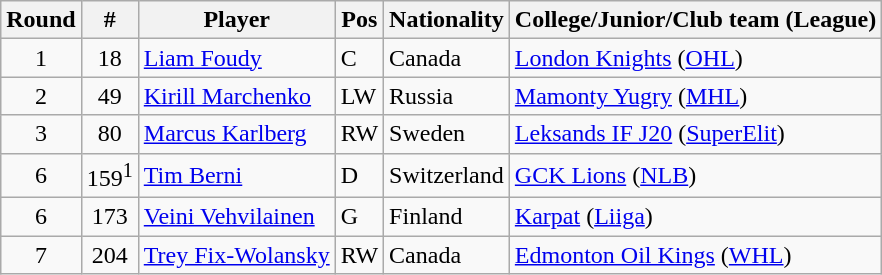<table class="wikitable">
<tr>
<th>Round</th>
<th>#</th>
<th>Player</th>
<th>Pos</th>
<th>Nationality</th>
<th>College/Junior/Club team (League)</th>
</tr>
<tr>
<td style="text-align:center;">1</td>
<td style="text-align:center;">18</td>
<td><a href='#'>Liam Foudy</a></td>
<td>C</td>
<td> Canada</td>
<td><a href='#'>London Knights</a> (<a href='#'>OHL</a>)</td>
</tr>
<tr>
<td style="text-align:center;">2</td>
<td style="text-align:center;">49</td>
<td><a href='#'>Kirill Marchenko</a></td>
<td>LW</td>
<td> Russia</td>
<td><a href='#'>Mamonty Yugry</a> (<a href='#'>MHL</a>)</td>
</tr>
<tr>
<td style="text-align:center;">3</td>
<td style="text-align:center;">80</td>
<td><a href='#'>Marcus Karlberg</a></td>
<td>RW</td>
<td> Sweden</td>
<td><a href='#'>Leksands IF J20</a> (<a href='#'>SuperElit</a>)</td>
</tr>
<tr>
<td style="text-align:center;">6</td>
<td style="text-align:center;">159<sup>1</sup></td>
<td><a href='#'>Tim Berni</a></td>
<td>D</td>
<td> Switzerland</td>
<td><a href='#'>GCK Lions</a> (<a href='#'>NLB</a>)</td>
</tr>
<tr>
<td style="text-align:center;">6</td>
<td style="text-align:center;">173</td>
<td><a href='#'>Veini Vehvilainen</a></td>
<td>G</td>
<td> Finland</td>
<td><a href='#'>Karpat</a> (<a href='#'>Liiga</a>)</td>
</tr>
<tr>
<td style="text-align:center;">7</td>
<td style="text-align:center;">204</td>
<td><a href='#'>Trey Fix-Wolansky</a></td>
<td>RW</td>
<td> Canada</td>
<td><a href='#'>Edmonton Oil Kings</a> (<a href='#'>WHL</a>)</td>
</tr>
</table>
